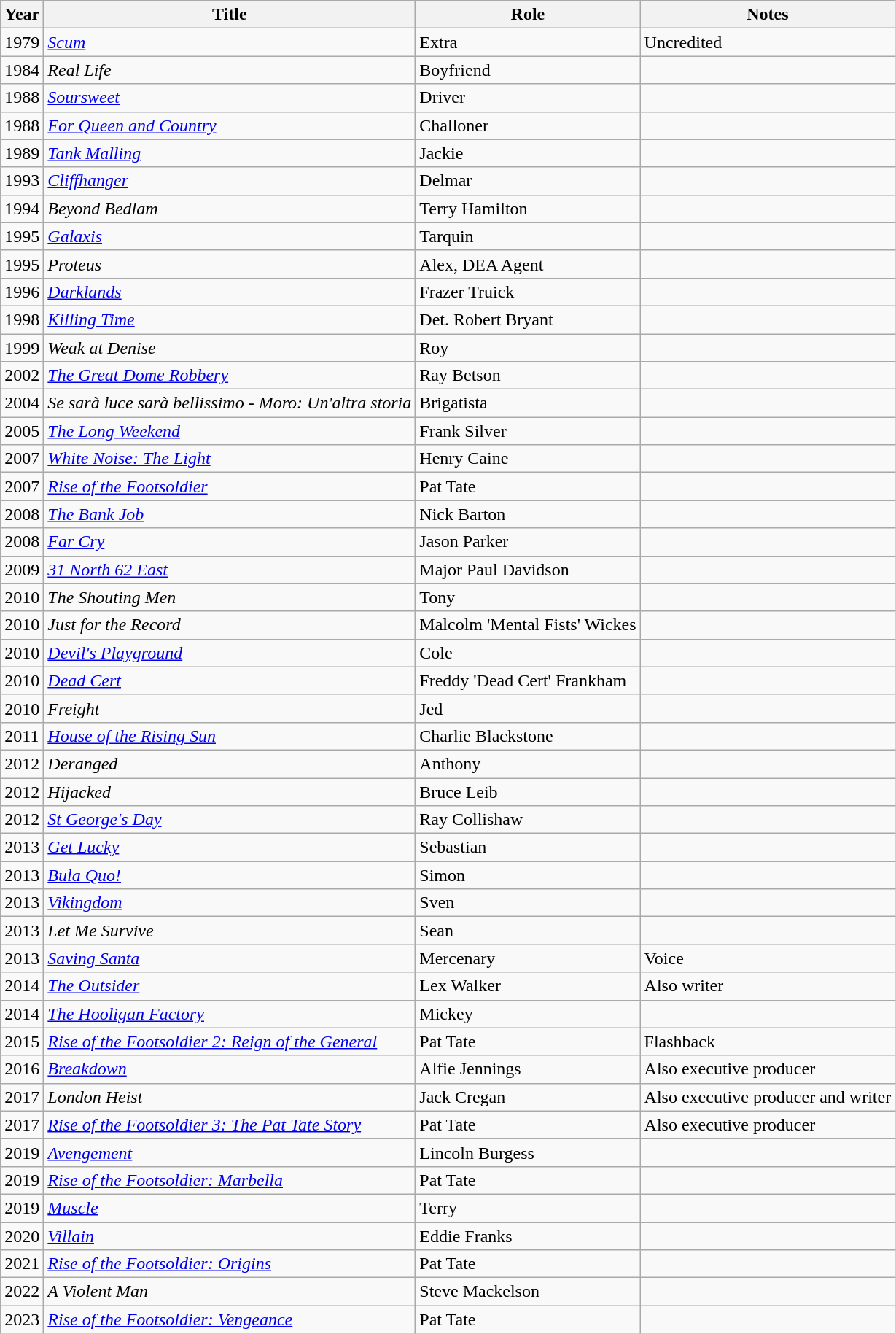<table class="wikitable sortable">
<tr>
<th>Year</th>
<th>Title</th>
<th>Role</th>
<th class="unsortable">Notes</th>
</tr>
<tr>
<td>1979</td>
<td><em><a href='#'>Scum</a></em></td>
<td>Extra</td>
<td>Uncredited</td>
</tr>
<tr>
<td>1984</td>
<td><em>Real Life</em></td>
<td>Boyfriend</td>
<td></td>
</tr>
<tr>
<td>1988</td>
<td><em><a href='#'>Soursweet</a></em></td>
<td>Driver</td>
<td></td>
</tr>
<tr>
<td>1988</td>
<td><em><a href='#'>For Queen and Country</a></em></td>
<td>Challoner</td>
<td></td>
</tr>
<tr>
<td>1989</td>
<td><em><a href='#'>Tank Malling</a></em></td>
<td>Jackie</td>
<td></td>
</tr>
<tr>
<td>1993</td>
<td><em><a href='#'>Cliffhanger</a></em></td>
<td>Delmar</td>
<td></td>
</tr>
<tr>
<td>1994</td>
<td><em>Beyond Bedlam</em></td>
<td>Terry Hamilton</td>
<td></td>
</tr>
<tr>
<td>1995</td>
<td><em><a href='#'>Galaxis</a></em></td>
<td>Tarquin</td>
<td></td>
</tr>
<tr>
<td>1995</td>
<td><em>Proteus</em></td>
<td>Alex, DEA Agent</td>
<td></td>
</tr>
<tr>
<td>1996</td>
<td><em><a href='#'>Darklands</a></em></td>
<td>Frazer Truick</td>
<td></td>
</tr>
<tr>
<td>1998</td>
<td><em><a href='#'>Killing Time</a></em></td>
<td>Det. Robert Bryant</td>
<td></td>
</tr>
<tr>
<td>1999</td>
<td><em>Weak at Denise</em></td>
<td>Roy</td>
<td></td>
</tr>
<tr>
<td>2002</td>
<td><em><a href='#'>The Great Dome Robbery</a></em></td>
<td>Ray Betson</td>
<td></td>
</tr>
<tr>
<td>2004</td>
<td><em>Se sarà luce sarà bellissimo - Moro: Un'altra storia</em></td>
<td>Brigatista</td>
<td></td>
</tr>
<tr>
<td>2005</td>
<td><em><a href='#'>The Long Weekend</a></em></td>
<td>Frank Silver</td>
<td></td>
</tr>
<tr>
<td>2007</td>
<td><em><a href='#'>White Noise: The Light</a></em></td>
<td>Henry Caine</td>
<td></td>
</tr>
<tr>
<td>2007</td>
<td><em><a href='#'>Rise of the Footsoldier</a></em></td>
<td>Pat Tate</td>
<td></td>
</tr>
<tr>
<td>2008</td>
<td><em><a href='#'>The Bank Job</a></em></td>
<td>Nick Barton</td>
<td></td>
</tr>
<tr>
<td>2008</td>
<td><em><a href='#'>Far Cry</a></em></td>
<td>Jason Parker</td>
<td></td>
</tr>
<tr>
<td>2009</td>
<td><em><a href='#'>31 North 62 East</a></em></td>
<td>Major Paul Davidson</td>
<td></td>
</tr>
<tr>
<td>2010</td>
<td><em>The Shouting Men</em></td>
<td>Tony</td>
<td></td>
</tr>
<tr>
<td>2010</td>
<td><em>Just for the Record</em></td>
<td>Malcolm 'Mental Fists' Wickes</td>
<td></td>
</tr>
<tr>
<td>2010</td>
<td><em><a href='#'>Devil's Playground</a></em></td>
<td>Cole</td>
<td></td>
</tr>
<tr>
<td>2010</td>
<td><em><a href='#'>Dead Cert</a></em></td>
<td>Freddy 'Dead Cert' Frankham</td>
<td></td>
</tr>
<tr>
<td>2010</td>
<td><em>Freight</em></td>
<td>Jed</td>
<td></td>
</tr>
<tr>
<td>2011</td>
<td><em><a href='#'>House of the Rising Sun</a></em></td>
<td>Charlie Blackstone</td>
<td></td>
</tr>
<tr>
<td>2012</td>
<td><em>Deranged</em></td>
<td>Anthony</td>
<td></td>
</tr>
<tr>
<td>2012</td>
<td><em>Hijacked</em></td>
<td>Bruce Leib</td>
<td></td>
</tr>
<tr>
<td>2012</td>
<td><em><a href='#'>St George's Day</a></em></td>
<td>Ray Collishaw</td>
<td></td>
</tr>
<tr>
<td>2013</td>
<td><em><a href='#'>Get Lucky</a></em></td>
<td>Sebastian</td>
<td></td>
</tr>
<tr>
<td>2013</td>
<td><em><a href='#'>Bula Quo!</a></em></td>
<td>Simon</td>
<td></td>
</tr>
<tr>
<td>2013</td>
<td><em><a href='#'>Vikingdom</a></em></td>
<td>Sven</td>
<td></td>
</tr>
<tr>
<td>2013</td>
<td><em>Let Me Survive</em></td>
<td>Sean</td>
<td></td>
</tr>
<tr>
<td>2013</td>
<td><em><a href='#'>Saving Santa</a></em></td>
<td>Mercenary</td>
<td>Voice</td>
</tr>
<tr>
<td>2014</td>
<td><em><a href='#'>The Outsider</a></em></td>
<td>Lex Walker</td>
<td>Also writer</td>
</tr>
<tr>
<td>2014</td>
<td><em><a href='#'>The Hooligan Factory</a></em></td>
<td>Mickey</td>
<td></td>
</tr>
<tr>
<td>2015</td>
<td><em><a href='#'>Rise of the Footsoldier 2: Reign of the General</a></em></td>
<td>Pat Tate</td>
<td>Flashback</td>
</tr>
<tr>
<td>2016</td>
<td><em><a href='#'>Breakdown</a></em></td>
<td>Alfie Jennings</td>
<td>Also executive producer</td>
</tr>
<tr>
<td>2017</td>
<td><em>London Heist</em></td>
<td>Jack Cregan</td>
<td>Also executive producer and writer</td>
</tr>
<tr>
<td>2017</td>
<td><em><a href='#'>Rise of the Footsoldier 3: The Pat Tate Story</a></em></td>
<td>Pat Tate</td>
<td>Also executive producer</td>
</tr>
<tr>
<td>2019</td>
<td><em><a href='#'>Avengement</a></em></td>
<td>Lincoln Burgess</td>
<td></td>
</tr>
<tr>
<td>2019</td>
<td><em><a href='#'>Rise of the Footsoldier: Marbella</a></em></td>
<td>Pat Tate</td>
<td></td>
</tr>
<tr>
<td>2019</td>
<td><em><a href='#'>Muscle</a></em></td>
<td>Terry</td>
<td></td>
</tr>
<tr>
<td>2020</td>
<td><em><a href='#'>Villain</a></em></td>
<td>Eddie Franks</td>
<td></td>
</tr>
<tr>
<td>2021</td>
<td><em><a href='#'>Rise of the Footsoldier: Origins</a></em></td>
<td>Pat Tate</td>
<td></td>
</tr>
<tr>
<td>2022</td>
<td><em>A Violent Man</em></td>
<td>Steve Mackelson</td>
<td></td>
</tr>
<tr>
<td>2023</td>
<td><em><a href='#'>Rise of the Footsoldier: Vengeance</a></em></td>
<td>Pat Tate</td>
<td></td>
</tr>
</table>
